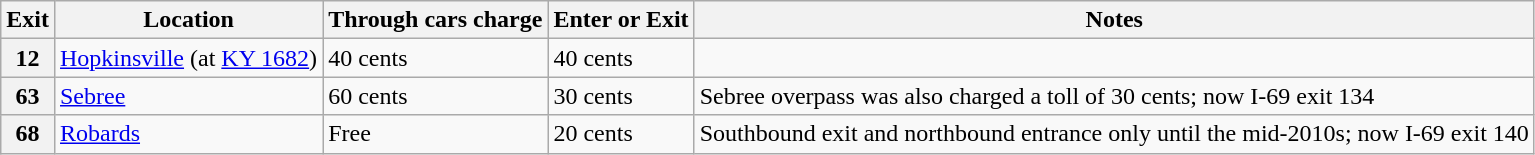<table class="wikitable unsortable plainrowheaders">
<tr>
<th scope="col">Exit</th>
<th scope="col">Location</th>
<th scope="col">Through cars charge</th>
<th scope="col">Enter or Exit</th>
<th scope="col">Notes</th>
</tr>
<tr>
<th scope="row">12</th>
<td><a href='#'>Hopkinsville</a> (at <a href='#'>KY 1682</a>)</td>
<td>40 cents</td>
<td>40 cents</td>
<td></td>
</tr>
<tr>
<th scope="row">63</th>
<td><a href='#'>Sebree</a></td>
<td>60 cents</td>
<td>30 cents</td>
<td>Sebree overpass was also charged a toll of 30 cents; now I-69 exit 134</td>
</tr>
<tr>
<th scope="row">68</th>
<td><a href='#'>Robards</a></td>
<td>Free</td>
<td>20 cents</td>
<td>Southbound exit and northbound entrance only until the mid-2010s; now I-69 exit 140</td>
</tr>
</table>
